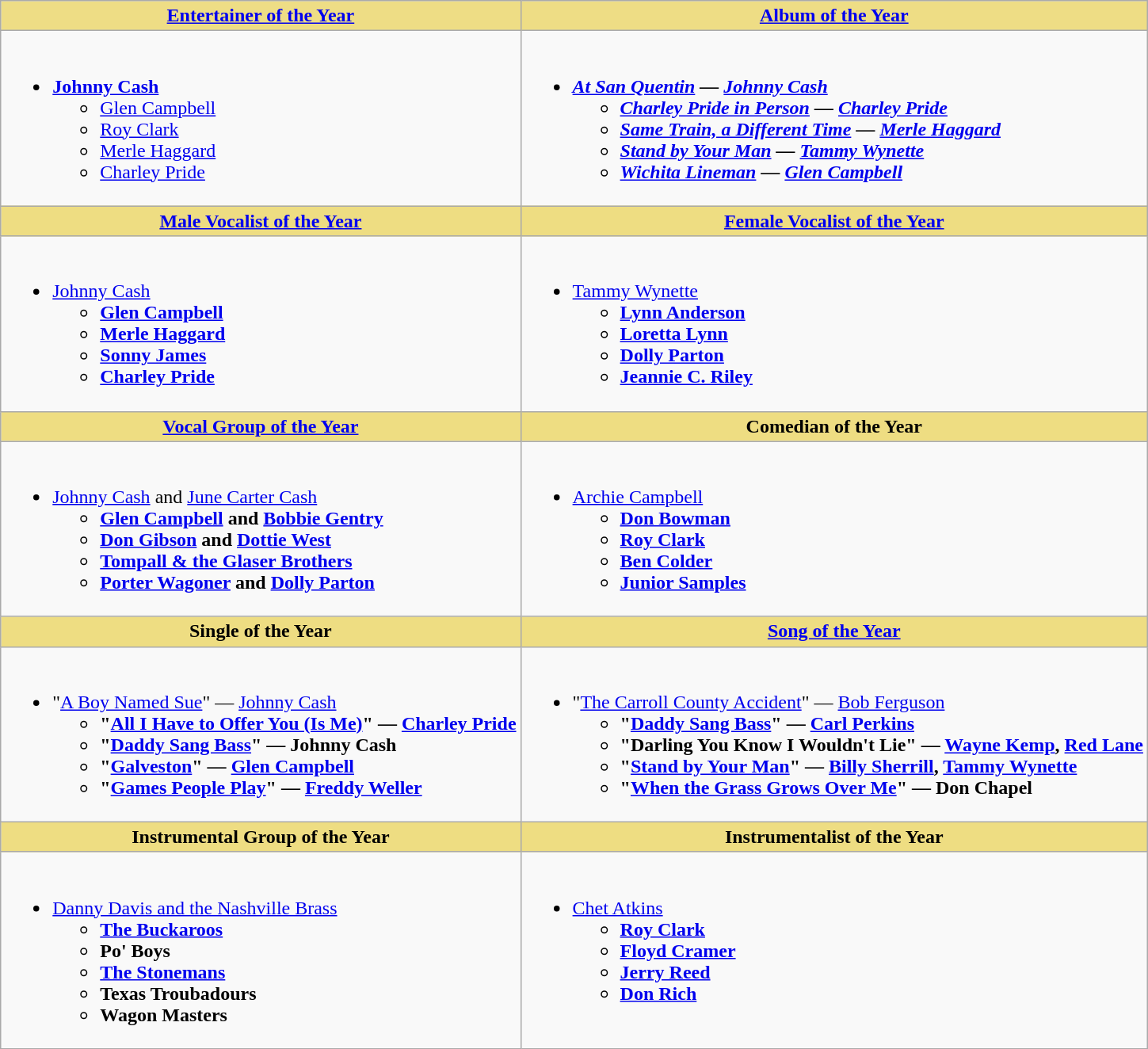<table class="wikitable">
<tr>
<th style="background:#EEDD85; width=50%"><a href='#'>Entertainer of the Year</a></th>
<th style="background:#EEDD85; width=50%"><a href='#'>Album of the Year</a></th>
</tr>
<tr>
<td valign="top"><br><ul><li><strong><a href='#'>Johnny Cash</a></strong><ul><li><a href='#'>Glen Campbell</a></li><li><a href='#'>Roy Clark</a></li><li><a href='#'>Merle Haggard</a></li><li><a href='#'>Charley Pride</a></li></ul></li></ul></td>
<td valign="top"><br><ul><li><strong><em><a href='#'>At San Quentin</a><em> — <a href='#'>Johnny Cash</a><strong><ul><li></em><a href='#'>Charley Pride in Person</a><em> — <a href='#'>Charley Pride</a></li><li></em><a href='#'>Same Train, a Different Time</a><em> — <a href='#'>Merle Haggard</a>   </li><li></em><a href='#'>Stand by Your Man</a><em> — <a href='#'>Tammy Wynette</a></li><li></em><a href='#'>Wichita Lineman</a><em> — <a href='#'>Glen Campbell</a></li></ul></li></ul></td>
</tr>
<tr>
<th style="background:#EEDD82; width=50%"><a href='#'>Male Vocalist of the Year</a></th>
<th style="background:#EEDD82; width=50%"><a href='#'>Female Vocalist of the Year</a></th>
</tr>
<tr>
<td valign="top"><br><ul><li></strong><a href='#'>Johnny Cash</a><strong><ul><li><a href='#'>Glen Campbell</a></li><li><a href='#'>Merle Haggard</a></li><li><a href='#'>Sonny James</a></li><li><a href='#'>Charley Pride</a></li></ul></li></ul></td>
<td valign="top"><br><ul><li></strong><a href='#'>Tammy Wynette</a><strong><ul><li><a href='#'>Lynn Anderson</a></li><li><a href='#'>Loretta Lynn</a></li><li><a href='#'>Dolly Parton</a></li><li><a href='#'>Jeannie C. Riley</a></li></ul></li></ul></td>
</tr>
<tr>
<th style="background:#EEDD82; width=50%"><a href='#'>Vocal Group of the Year</a></th>
<th style="background:#EEDD82; width=50%">Comedian of the Year</th>
</tr>
<tr>
<td valign="top"><br><ul><li></strong><a href='#'>Johnny Cash</a> and <a href='#'>June Carter Cash</a><strong><ul><li><a href='#'>Glen Campbell</a> and <a href='#'>Bobbie Gentry</a></li><li><a href='#'>Don Gibson</a> and <a href='#'>Dottie West</a></li><li><a href='#'>Tompall & the Glaser Brothers</a></li><li><a href='#'>Porter Wagoner</a> and <a href='#'>Dolly Parton</a></li></ul></li></ul></td>
<td valign="top"><br><ul><li></strong><a href='#'>Archie Campbell</a><strong><ul><li><a href='#'>Don Bowman</a></li><li><a href='#'>Roy Clark</a></li><li><a href='#'>Ben Colder</a></li><li><a href='#'>Junior Samples</a></li></ul></li></ul></td>
</tr>
<tr>
<th style="background:#EEDD82; width=50%">Single of the Year</th>
<th style="background:#EEDD82; width=50%"><a href='#'>Song of the Year</a></th>
</tr>
<tr>
<td valign="top"><br><ul><li></strong>"<a href='#'>A Boy Named Sue</a>" — <a href='#'>Johnny Cash</a><strong><ul><li>"<a href='#'>All I Have to Offer You (Is Me)</a>" — <a href='#'>Charley Pride</a></li><li>"<a href='#'>Daddy Sang Bass</a>" — Johnny Cash</li><li>"<a href='#'>Galveston</a>" — <a href='#'>Glen Campbell</a></li><li>"<a href='#'>Games People Play</a>" — <a href='#'>Freddy Weller</a></li></ul></li></ul></td>
<td valign="top"><br><ul><li></strong>"<a href='#'>The Carroll County Accident</a>" — <a href='#'>Bob Ferguson</a><strong><ul><li>"<a href='#'>Daddy Sang Bass</a>" — <a href='#'>Carl Perkins</a></li><li>"Darling You Know I Wouldn't Lie" — <a href='#'>Wayne Kemp</a>, <a href='#'>Red Lane</a></li><li>"<a href='#'>Stand by Your Man</a>" — <a href='#'>Billy Sherrill</a>, <a href='#'>Tammy Wynette</a></li><li>"<a href='#'>When the Grass Grows Over Me</a>" — Don Chapel</li></ul></li></ul></td>
</tr>
<tr>
<th style="background:#EEDD82; width=50%">Instrumental Group of the Year</th>
<th style="background:#EEDD82; width=50%">Instrumentalist of the Year</th>
</tr>
<tr>
<td valign="top"><br><ul><li></strong><a href='#'>Danny Davis and the Nashville Brass</a><strong><ul><li><a href='#'>The Buckaroos</a></li><li>Po' Boys</li><li><a href='#'>The Stonemans</a></li><li>Texas Troubadours</li><li>Wagon Masters</li></ul></li></ul></td>
<td valign="top"><br><ul><li></strong><a href='#'>Chet Atkins</a><strong><ul><li><a href='#'>Roy Clark</a></li><li><a href='#'>Floyd Cramer</a></li><li><a href='#'>Jerry Reed</a></li><li><a href='#'>Don Rich</a></li></ul></li></ul></td>
</tr>
</table>
